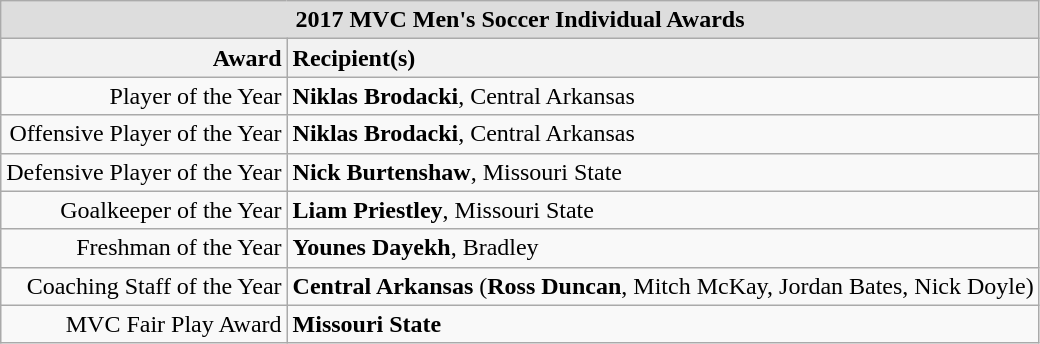<table class="wikitable" style="white-space:nowrap; ">
<tr>
<td colspan="7" style="text-align:center; background:#ddd;"><strong>2017 MVC Men's Soccer Individual Awards</strong></td>
</tr>
<tr>
<th style="text-align:right;">Award</th>
<th style="text-align:left;">Recipient(s)</th>
</tr>
<tr>
<td style="text-align:right;">Player of the Year</td>
<td style="text-align:left;"><strong>Niklas Brodacki</strong>, Central Arkansas</td>
</tr>
<tr>
<td style="text-align:right;">Offensive Player of the Year</td>
<td style="text-align:left;"><strong>Niklas Brodacki</strong>, Central Arkansas</td>
</tr>
<tr>
<td style="text-align:right;">Defensive Player of the Year</td>
<td style="text-align:left;"><strong>Nick Burtenshaw</strong>, Missouri State</td>
</tr>
<tr>
<td style="text-align:right;">Goalkeeper of the Year</td>
<td style="text-align:left;"><strong>Liam Priestley</strong>, Missouri State</td>
</tr>
<tr>
<td style="text-align:right;">Freshman of the Year</td>
<td style="text-align:left;"><strong>Younes Dayekh</strong>, Bradley</td>
</tr>
<tr>
<td style="text-align:right;">Coaching Staff of the Year</td>
<td style="text-align:left;"><strong>Central Arkansas</strong> (<strong>Ross Duncan</strong>, Mitch McKay, Jordan Bates, Nick Doyle)</td>
</tr>
<tr>
<td style="text-align:right;">MVC Fair Play Award</td>
<td style="text-align:left;"><strong>Missouri State</strong></td>
</tr>
</table>
